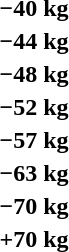<table>
<tr>
<th rowspan=2>−40 kg</th>
<td rowspan=2></td>
<td rowspan=2></td>
<td></td>
</tr>
<tr>
<td></td>
</tr>
<tr>
<th rowspan=2>−44 kg</th>
<td rowspan=2></td>
<td rowspan=2></td>
<td></td>
</tr>
<tr>
<td></td>
</tr>
<tr>
<th rowspan=2>−48 kg</th>
<td rowspan=2></td>
<td rowspan=2></td>
<td></td>
</tr>
<tr>
<td></td>
</tr>
<tr>
<th rowspan=2>−52 kg</th>
<td rowspan=2></td>
<td rowspan=2></td>
<td></td>
</tr>
<tr>
<td></td>
</tr>
<tr>
<th rowspan=2>−57 kg</th>
<td rowspan=2></td>
<td rowspan=2></td>
<td></td>
</tr>
<tr>
<td></td>
</tr>
<tr>
<th rowspan=2>−63 kg</th>
<td rowspan=2></td>
<td rowspan=2></td>
<td></td>
</tr>
<tr>
<td></td>
</tr>
<tr>
<th rowspan=2>−70 kg</th>
<td rowspan=2></td>
<td rowspan=2></td>
<td></td>
</tr>
<tr>
<td></td>
</tr>
<tr>
<th rowspan=2>+70 kg</th>
<td rowspan=2></td>
<td rowspan=2></td>
<td></td>
</tr>
<tr>
<td></td>
</tr>
</table>
